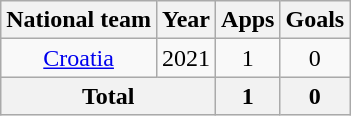<table class=wikitable style=text-align:center>
<tr>
<th>National team</th>
<th>Year</th>
<th>Apps</th>
<th>Goals</th>
</tr>
<tr>
<td rowspan="1"><a href='#'>Croatia</a></td>
<td>2021</td>
<td>1</td>
<td>0</td>
</tr>
<tr>
<th colspan="2">Total</th>
<th>1</th>
<th>0</th>
</tr>
</table>
